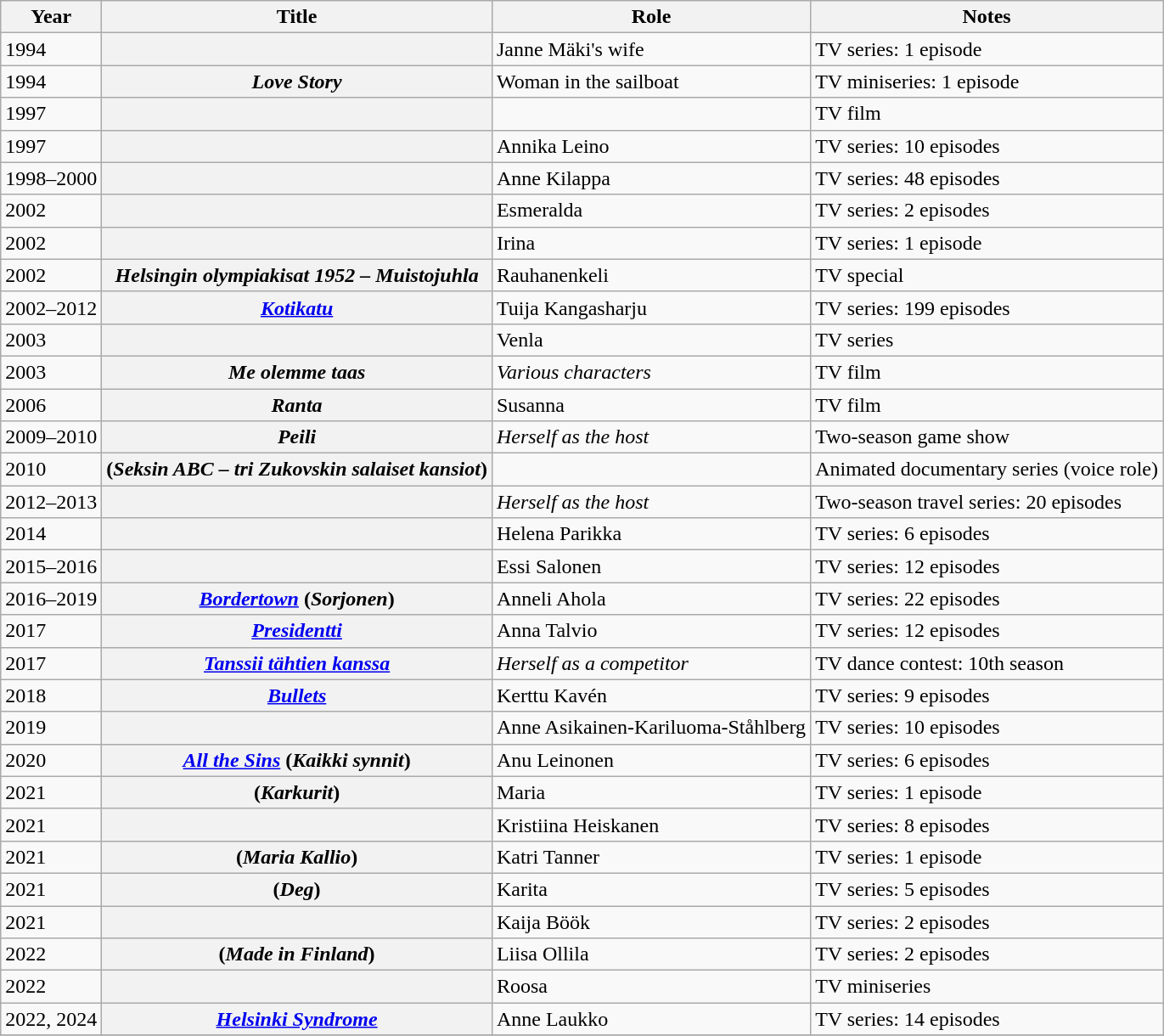<table class="wikitable plainrowheaders sortable">
<tr>
<th scope="col">Year</th>
<th scope="col">Title</th>
<th scope="col">Role</th>
<th scope="col">Notes</th>
</tr>
<tr>
<td>1994</td>
<th scope="row"><em></em></th>
<td>Janne Mäki's wife</td>
<td>TV series: 1 episode</td>
</tr>
<tr>
<td>1994</td>
<th scope="row"><em>Love Story</em></th>
<td>Woman in the sailboat</td>
<td>TV miniseries: 1 episode</td>
</tr>
<tr>
<td>1997</td>
<th scope="row"><em></em></th>
<td></td>
<td>TV film</td>
</tr>
<tr>
<td>1997</td>
<th scope="row"><em></em></th>
<td>Annika Leino</td>
<td>TV series: 10 episodes</td>
</tr>
<tr>
<td>1998–2000</td>
<th scope="row"><em></em></th>
<td>Anne Kilappa</td>
<td>TV series: 48 episodes</td>
</tr>
<tr>
<td>2002</td>
<th scope="row"><em></em></th>
<td>Esmeralda</td>
<td>TV series: 2 episodes</td>
</tr>
<tr>
<td>2002</td>
<th scope="row"><em></em></th>
<td>Irina</td>
<td>TV series: 1 episode</td>
</tr>
<tr>
<td>2002</td>
<th scope="row"><em>Helsingin olympiakisat 1952 – Muistojuhla</em></th>
<td>Rauhanenkeli</td>
<td>TV special</td>
</tr>
<tr>
<td>2002–2012</td>
<th scope="row"><em><a href='#'>Kotikatu</a></em></th>
<td>Tuija Kangasharju</td>
<td>TV series: 199 episodes</td>
</tr>
<tr>
<td>2003</td>
<th scope="row"><em></em></th>
<td>Venla</td>
<td>TV series</td>
</tr>
<tr>
<td>2003</td>
<th scope="row"><em>Me olemme taas</em></th>
<td><em>Various characters</em></td>
<td>TV film</td>
</tr>
<tr>
<td>2006</td>
<th scope="row"><em>Ranta</em></th>
<td>Susanna</td>
<td>TV film</td>
</tr>
<tr>
<td>2009–2010</td>
<th scope="row"><em>Peili</em></th>
<td><em>Herself as the host</em></td>
<td>Two-season game show</td>
</tr>
<tr>
<td>2010</td>
<th scope="row"><em></em> (<em>Seksin ABC – tri Zukovskin salaiset kansiot</em>)</th>
<td></td>
<td>Animated documentary series (voice role)</td>
</tr>
<tr>
<td>2012–2013</td>
<th scope="row"><em></em></th>
<td><em>Herself as the host</em></td>
<td>Two-season travel series: 20 episodes</td>
</tr>
<tr>
<td>2014</td>
<th scope="row"><em></em></th>
<td>Helena Parikka</td>
<td>TV series: 6 episodes</td>
</tr>
<tr>
<td>2015–2016</td>
<th scope="row"><em></em></th>
<td>Essi Salonen</td>
<td>TV series: 12 episodes</td>
</tr>
<tr>
<td>2016–2019</td>
<th scope="row"><em><a href='#'>Bordertown</a></em> (<em>Sorjonen</em>)</th>
<td>Anneli Ahola</td>
<td>TV series: 22 episodes</td>
</tr>
<tr>
<td>2017</td>
<th scope="row"><em><a href='#'>Presidentti</a></em></th>
<td>Anna Talvio</td>
<td>TV series: 12 episodes</td>
</tr>
<tr>
<td>2017</td>
<th scope="row"><em><a href='#'>Tanssii tähtien kanssa</a></em></th>
<td><em>Herself as a competitor</em></td>
<td>TV dance contest: 10th season</td>
</tr>
<tr>
<td>2018</td>
<th scope="row"><em><a href='#'>Bullets</a></em></th>
<td>Kerttu Kavén</td>
<td>TV series: 9 episodes</td>
</tr>
<tr>
<td>2019</td>
<th scope="row"><em></em></th>
<td>Anne Asikainen-Kariluoma-Ståhlberg</td>
<td>TV series: 10 episodes</td>
</tr>
<tr>
<td>2020</td>
<th scope="row"><em><a href='#'>All the Sins</a></em> (<em>Kaikki synnit</em>)</th>
<td>Anu Leinonen</td>
<td>TV series: 6 episodes</td>
</tr>
<tr>
<td>2021</td>
<th scope="row"><em></em> (<em>Karkurit</em>)</th>
<td>Maria</td>
<td>TV series: 1 episode</td>
</tr>
<tr>
<td>2021</td>
<th scope="row"><em></em></th>
<td>Kristiina Heiskanen</td>
<td>TV series: 8 episodes</td>
</tr>
<tr>
<td>2021</td>
<th scope="row"><em></em> (<em>Maria Kallio</em>)</th>
<td>Katri Tanner</td>
<td>TV series: 1 episode</td>
</tr>
<tr>
<td>2021</td>
<th scope="row"><em></em> (<em>Deg</em>)</th>
<td>Karita</td>
<td>TV series: 5 episodes</td>
</tr>
<tr>
<td>2021</td>
<th scope="row"><em></em></th>
<td>Kaija Böök</td>
<td>TV series: 2 episodes</td>
</tr>
<tr>
<td>2022</td>
<th scope="row"><em></em> (<em>Made in Finland</em>)</th>
<td>Liisa Ollila</td>
<td>TV series: 2 episodes</td>
</tr>
<tr>
<td>2022</td>
<th scope="row"><em></em></th>
<td>Roosa</td>
<td>TV miniseries</td>
</tr>
<tr>
<td>2022, 2024</td>
<th scope="row"><em><a href='#'>Helsinki Syndrome</a></em></th>
<td>Anne Laukko</td>
<td>TV series: 14 episodes</td>
</tr>
<tr>
</tr>
</table>
